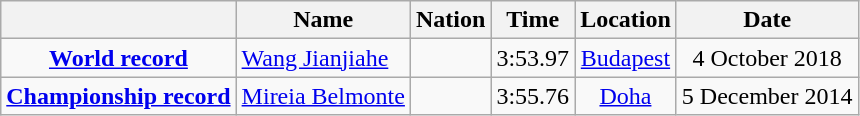<table class=wikitable style=text-align:center>
<tr>
<th></th>
<th>Name</th>
<th>Nation</th>
<th>Time</th>
<th>Location</th>
<th>Date</th>
</tr>
<tr>
<td><strong><a href='#'>World record</a></strong></td>
<td align=left><a href='#'>Wang Jianjiahe</a></td>
<td align=left></td>
<td align=left>3:53.97</td>
<td><a href='#'>Budapest</a></td>
<td>4 October 2018</td>
</tr>
<tr>
<td><strong><a href='#'>Championship record</a></strong></td>
<td align=left><a href='#'>Mireia Belmonte</a></td>
<td align=left></td>
<td align=left>3:55.76</td>
<td><a href='#'>Doha</a></td>
<td>5 December 2014</td>
</tr>
</table>
